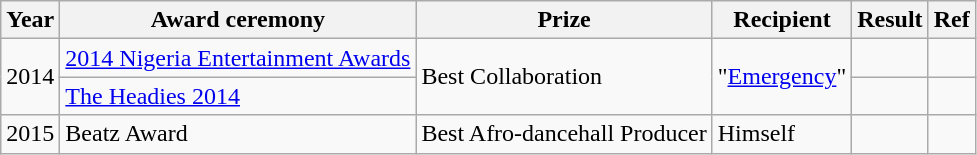<table class ="wikitable">
<tr>
<th>Year</th>
<th>Award ceremony</th>
<th>Prize</th>
<th>Recipient</th>
<th>Result</th>
<th>Ref</th>
</tr>
<tr>
<td rowspan="2">2014</td>
<td><a href='#'>2014 Nigeria Entertainment Awards</a></td>
<td rowspan="2">Best Collaboration</td>
<td rowspan="2">"<a href='#'>Emergency</a>"</td>
<td></td>
<td></td>
</tr>
<tr>
<td><a href='#'>The Headies 2014</a></td>
<td></td>
<td></td>
</tr>
<tr>
<td>2015</td>
<td>Beatz Award</td>
<td>Best Afro-dancehall Producer</td>
<td>Himself</td>
<td></td>
<td></td>
</tr>
</table>
